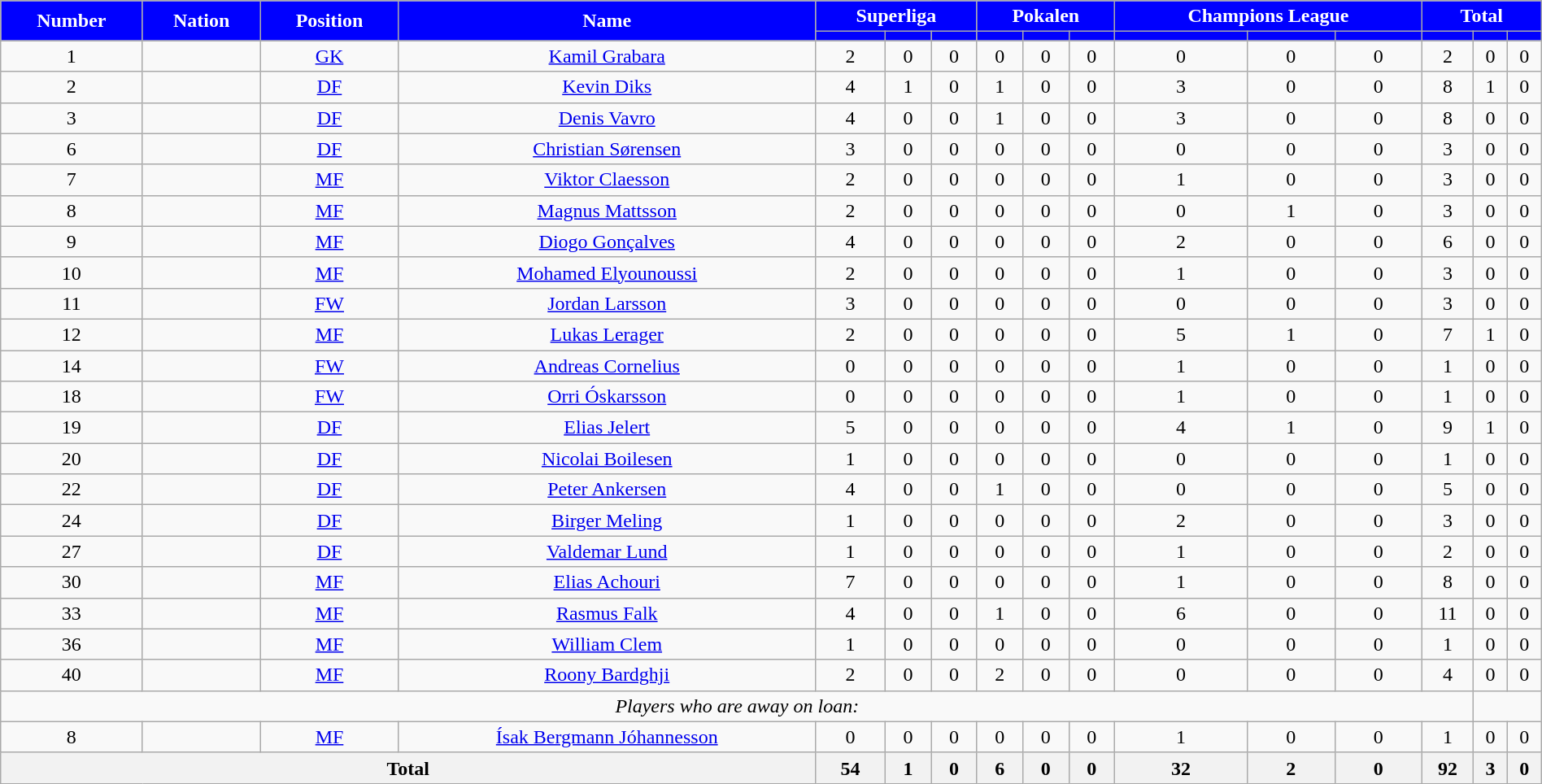<table class="wikitable sortable" style="text-align:center; width:100%">
<tr>
<th rowspan=2 style=background-color:#0000FF;color:#FFFFFF>Number</th>
<th rowspan=2 style=background-color:#0000FF;color:#FFFFFF>Nation</th>
<th rowspan=2 style=background-color:#0000FF;color:#FFFFFF>Position</th>
<th rowspan=2 style=background-color:#0000FF;color:#FFFFFF>Name</th>
<th colspan=3 style=background:#0000FF;color:#FFFFFF>Superliga</th>
<th colspan=3 style=background:#0000FF;color:#FFFFFF>Pokalen</th>
<th colspan=3 style=background:#0000FF;color:#FFFFFF>Champions League</th>
<th colspan=3 style=background:#0000FF;color:#FFFFFF>Total</th>
</tr>
<tr>
<th style=background-color:#0000FF;color:#FFFFFF></th>
<th style=background-color:#0000FF;color:#FFFFFF></th>
<th style=background-color:#0000FF;color:#FFFFFF></th>
<th style=background-color:#0000FF;color:#FFFFFF></th>
<th style=background-color:#0000FF;color:#FFFFFF></th>
<th style=background-color:#0000FF;color:#FFFFFF></th>
<th style=background-color:#0000FF;color:#FFFFFF></th>
<th style=background-color:#0000FF;color:#FFFFFF></th>
<th style=background-color:#0000FF;color:#FFFFFF></th>
<th style=background-color:#0000FF;color:#FFFFFF></th>
<th style=background-color:#0000FF;color:#FFFFFF></th>
<th style=background-color:#0000FF;color:#FFFFFF></th>
</tr>
<tr>
<td>1</td>
<td></td>
<td><a href='#'>GK</a></td>
<td><a href='#'>Kamil Grabara</a></td>
<td>2</td>
<td>0</td>
<td>0</td>
<td>0</td>
<td>0</td>
<td>0</td>
<td>0</td>
<td>0</td>
<td>0</td>
<td>2</td>
<td>0</td>
<td>0</td>
</tr>
<tr>
<td>2</td>
<td></td>
<td><a href='#'>DF</a></td>
<td><a href='#'>Kevin Diks</a></td>
<td>4</td>
<td>1</td>
<td>0</td>
<td>1</td>
<td>0</td>
<td>0</td>
<td>3</td>
<td>0</td>
<td>0</td>
<td>8</td>
<td>1</td>
<td>0</td>
</tr>
<tr>
<td>3</td>
<td></td>
<td><a href='#'>DF</a></td>
<td><a href='#'>Denis Vavro</a></td>
<td>4</td>
<td>0</td>
<td>0</td>
<td>1</td>
<td>0</td>
<td>0</td>
<td>3</td>
<td>0</td>
<td>0</td>
<td>8</td>
<td>0</td>
<td>0</td>
</tr>
<tr>
<td>6</td>
<td></td>
<td><a href='#'>DF</a></td>
<td><a href='#'>Christian Sørensen</a></td>
<td>3</td>
<td>0</td>
<td>0</td>
<td>0</td>
<td>0</td>
<td>0</td>
<td>0</td>
<td>0</td>
<td>0</td>
<td>3</td>
<td>0</td>
<td>0</td>
</tr>
<tr>
<td>7</td>
<td></td>
<td><a href='#'>MF</a></td>
<td><a href='#'>Viktor Claesson</a></td>
<td>2</td>
<td>0</td>
<td>0</td>
<td>0</td>
<td>0</td>
<td>0</td>
<td>1</td>
<td>0</td>
<td>0</td>
<td>3</td>
<td>0</td>
<td>0</td>
</tr>
<tr>
<td>8</td>
<td></td>
<td><a href='#'>MF</a></td>
<td><a href='#'>Magnus Mattsson</a></td>
<td>2</td>
<td>0</td>
<td>0</td>
<td>0</td>
<td>0</td>
<td>0</td>
<td>0</td>
<td>1</td>
<td>0</td>
<td>3</td>
<td>0</td>
<td>0</td>
</tr>
<tr>
<td>9</td>
<td></td>
<td><a href='#'>MF</a></td>
<td><a href='#'>Diogo Gonçalves</a></td>
<td>4</td>
<td>0</td>
<td>0</td>
<td>0</td>
<td>0</td>
<td>0</td>
<td>2</td>
<td>0</td>
<td>0</td>
<td>6</td>
<td>0</td>
<td>0</td>
</tr>
<tr>
<td>10</td>
<td></td>
<td><a href='#'>MF</a></td>
<td><a href='#'>Mohamed Elyounoussi</a></td>
<td>2</td>
<td>0</td>
<td>0</td>
<td>0</td>
<td>0</td>
<td>0</td>
<td>1</td>
<td>0</td>
<td>0</td>
<td>3</td>
<td>0</td>
<td>0</td>
</tr>
<tr>
<td>11</td>
<td></td>
<td><a href='#'>FW</a></td>
<td><a href='#'>Jordan Larsson</a></td>
<td>3</td>
<td>0</td>
<td>0</td>
<td>0</td>
<td>0</td>
<td>0</td>
<td>0</td>
<td>0</td>
<td>0</td>
<td>3</td>
<td>0</td>
<td>0</td>
</tr>
<tr>
<td>12</td>
<td></td>
<td><a href='#'>MF</a></td>
<td><a href='#'>Lukas Lerager</a></td>
<td>2</td>
<td>0</td>
<td>0</td>
<td>0</td>
<td>0</td>
<td>0</td>
<td>5</td>
<td>1</td>
<td>0</td>
<td>7</td>
<td>1</td>
<td>0</td>
</tr>
<tr>
<td>14</td>
<td></td>
<td><a href='#'>FW</a></td>
<td><a href='#'>Andreas Cornelius</a></td>
<td>0</td>
<td>0</td>
<td>0</td>
<td>0</td>
<td>0</td>
<td>0</td>
<td>1</td>
<td>0</td>
<td>0</td>
<td>1</td>
<td>0</td>
<td>0</td>
</tr>
<tr>
<td>18</td>
<td></td>
<td><a href='#'>FW</a></td>
<td><a href='#'>Orri Óskarsson</a></td>
<td>0</td>
<td>0</td>
<td>0</td>
<td>0</td>
<td>0</td>
<td>0</td>
<td>1</td>
<td>0</td>
<td>0</td>
<td>1</td>
<td>0</td>
<td>0</td>
</tr>
<tr>
<td>19</td>
<td></td>
<td><a href='#'>DF</a></td>
<td><a href='#'>Elias Jelert</a></td>
<td>5</td>
<td>0</td>
<td>0</td>
<td>0</td>
<td>0</td>
<td>0</td>
<td>4</td>
<td>1</td>
<td>0</td>
<td>9</td>
<td>1</td>
<td>0</td>
</tr>
<tr>
<td>20</td>
<td></td>
<td><a href='#'>DF</a></td>
<td><a href='#'>Nicolai Boilesen</a></td>
<td>1</td>
<td>0</td>
<td>0</td>
<td>0</td>
<td>0</td>
<td>0</td>
<td>0</td>
<td>0</td>
<td>0</td>
<td>1</td>
<td>0</td>
<td>0</td>
</tr>
<tr>
<td>22</td>
<td></td>
<td><a href='#'>DF</a></td>
<td><a href='#'>Peter Ankersen</a></td>
<td>4</td>
<td>0</td>
<td>0</td>
<td>1</td>
<td>0</td>
<td>0</td>
<td>0</td>
<td>0</td>
<td>0</td>
<td>5</td>
<td>0</td>
<td>0</td>
</tr>
<tr>
<td>24</td>
<td></td>
<td><a href='#'>DF</a></td>
<td><a href='#'>Birger Meling</a></td>
<td>1</td>
<td>0</td>
<td>0</td>
<td>0</td>
<td>0</td>
<td>0</td>
<td>2</td>
<td>0</td>
<td>0</td>
<td>3</td>
<td>0</td>
<td>0</td>
</tr>
<tr>
<td>27</td>
<td></td>
<td><a href='#'>DF</a></td>
<td><a href='#'>Valdemar Lund</a></td>
<td>1</td>
<td>0</td>
<td>0</td>
<td>0</td>
<td>0</td>
<td>0</td>
<td>1</td>
<td>0</td>
<td>0</td>
<td>2</td>
<td>0</td>
<td>0</td>
</tr>
<tr>
<td>30</td>
<td> </td>
<td><a href='#'>MF</a></td>
<td><a href='#'>Elias Achouri</a></td>
<td>7</td>
<td>0</td>
<td>0</td>
<td>0</td>
<td>0</td>
<td>0</td>
<td>1</td>
<td>0</td>
<td>0</td>
<td>8</td>
<td>0</td>
<td>0</td>
</tr>
<tr>
<td>33</td>
<td></td>
<td><a href='#'>MF</a></td>
<td><a href='#'>Rasmus Falk</a></td>
<td>4</td>
<td>0</td>
<td>0</td>
<td>1</td>
<td>0</td>
<td>0</td>
<td>6</td>
<td>0</td>
<td>0</td>
<td>11</td>
<td>0</td>
<td>0</td>
</tr>
<tr>
<td>36</td>
<td></td>
<td><a href='#'>MF</a></td>
<td><a href='#'>William Clem</a></td>
<td>1</td>
<td>0</td>
<td>0</td>
<td>0</td>
<td>0</td>
<td>0</td>
<td>0</td>
<td>0</td>
<td>0</td>
<td>1</td>
<td>0</td>
<td>0</td>
</tr>
<tr>
<td>40</td>
<td></td>
<td><a href='#'>MF</a></td>
<td><a href='#'>Roony Bardghji</a></td>
<td>2</td>
<td>0</td>
<td>0</td>
<td>2</td>
<td>0</td>
<td>0</td>
<td>0</td>
<td>0</td>
<td>0</td>
<td>4</td>
<td>0</td>
<td>0</td>
</tr>
<tr>
<td colspan="14"><em>Players who are away on loan:</em></td>
</tr>
<tr>
<td>8</td>
<td></td>
<td><a href='#'>MF</a></td>
<td><a href='#'>Ísak Bergmann Jóhannesson</a></td>
<td>0</td>
<td>0</td>
<td>0</td>
<td>0</td>
<td>0</td>
<td>0</td>
<td>1</td>
<td>0</td>
<td>0</td>
<td>1</td>
<td>0</td>
<td>0</td>
</tr>
<tr>
<th colspan=4>Total</th>
<th>54</th>
<th>1</th>
<th>0</th>
<th>6</th>
<th>0</th>
<th>0</th>
<th>32</th>
<th>2</th>
<th>0</th>
<th>92</th>
<th>3</th>
<th>0</th>
</tr>
</table>
